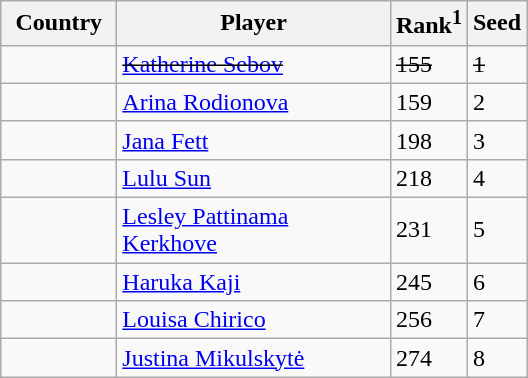<table class="sortable wikitable">
<tr>
<th width="70">Country</th>
<th width="175">Player</th>
<th>Rank<sup>1</sup></th>
<th>Seed</th>
</tr>
<tr>
<td><s></s></td>
<td><s><a href='#'>Katherine Sebov</a></s></td>
<td><s>155</s></td>
<td><s>1</s></td>
</tr>
<tr>
<td></td>
<td><a href='#'>Arina Rodionova</a></td>
<td>159</td>
<td>2</td>
</tr>
<tr>
<td></td>
<td><a href='#'>Jana Fett</a></td>
<td>198</td>
<td>3</td>
</tr>
<tr>
<td></td>
<td><a href='#'>Lulu Sun</a></td>
<td>218</td>
<td>4</td>
</tr>
<tr>
<td></td>
<td><a href='#'>Lesley Pattinama Kerkhove</a></td>
<td>231</td>
<td>5</td>
</tr>
<tr>
<td></td>
<td><a href='#'>Haruka Kaji</a></td>
<td>245</td>
<td>6</td>
</tr>
<tr>
<td></td>
<td><a href='#'>Louisa Chirico</a></td>
<td>256</td>
<td>7</td>
</tr>
<tr>
<td></td>
<td><a href='#'>Justina Mikulskytė</a></td>
<td>274</td>
<td>8</td>
</tr>
</table>
